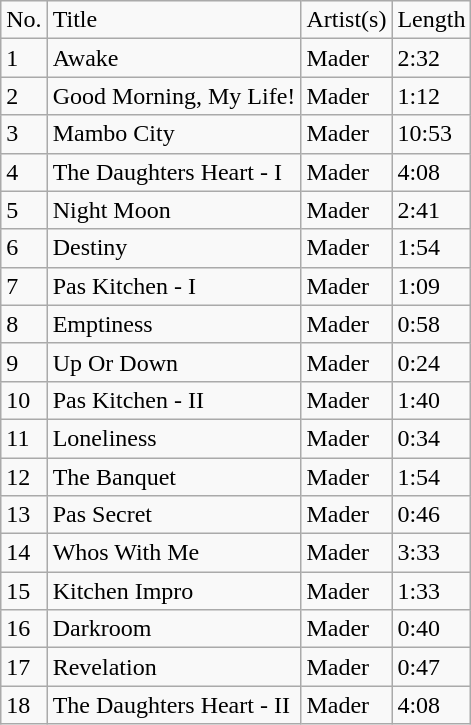<table class="wikitable">
<tr>
<td>No.</td>
<td>Title</td>
<td>Artist(s)</td>
<td>Length</td>
</tr>
<tr>
<td>1</td>
<td>Awake</td>
<td>Mader</td>
<td>2:32</td>
</tr>
<tr>
<td>2</td>
<td>Good Morning, My Life!</td>
<td>Mader</td>
<td>1:12</td>
</tr>
<tr>
<td>3</td>
<td>Mambo City</td>
<td>Mader</td>
<td>10:53</td>
</tr>
<tr>
<td>4</td>
<td>The Daughters Heart - I</td>
<td>Mader</td>
<td>4:08</td>
</tr>
<tr>
<td>5</td>
<td>Night Moon</td>
<td>Mader</td>
<td>2:41</td>
</tr>
<tr>
<td>6</td>
<td>Destiny</td>
<td>Mader</td>
<td>1:54</td>
</tr>
<tr>
<td>7</td>
<td>Pas Kitchen - I</td>
<td>Mader</td>
<td>1:09</td>
</tr>
<tr>
<td>8</td>
<td>Emptiness</td>
<td>Mader</td>
<td>0:58</td>
</tr>
<tr>
<td>9</td>
<td>Up Or Down</td>
<td>Mader</td>
<td>0:24</td>
</tr>
<tr>
<td>10</td>
<td>Pas Kitchen - II</td>
<td>Mader</td>
<td>1:40</td>
</tr>
<tr>
<td>11</td>
<td>Loneliness</td>
<td>Mader</td>
<td>0:34</td>
</tr>
<tr>
<td>12</td>
<td>The Banquet</td>
<td>Mader</td>
<td>1:54</td>
</tr>
<tr>
<td>13</td>
<td>Pas Secret</td>
<td>Mader</td>
<td>0:46</td>
</tr>
<tr>
<td>14</td>
<td>Whos With Me</td>
<td>Mader</td>
<td>3:33</td>
</tr>
<tr>
<td>15</td>
<td>Kitchen Impro</td>
<td>Mader</td>
<td>1:33</td>
</tr>
<tr>
<td>16</td>
<td>Darkroom</td>
<td>Mader</td>
<td>0:40</td>
</tr>
<tr>
<td>17</td>
<td>Revelation</td>
<td>Mader</td>
<td>0:47</td>
</tr>
<tr>
<td>18</td>
<td>The Daughters Heart - II</td>
<td>Mader</td>
<td>4:08</td>
</tr>
</table>
